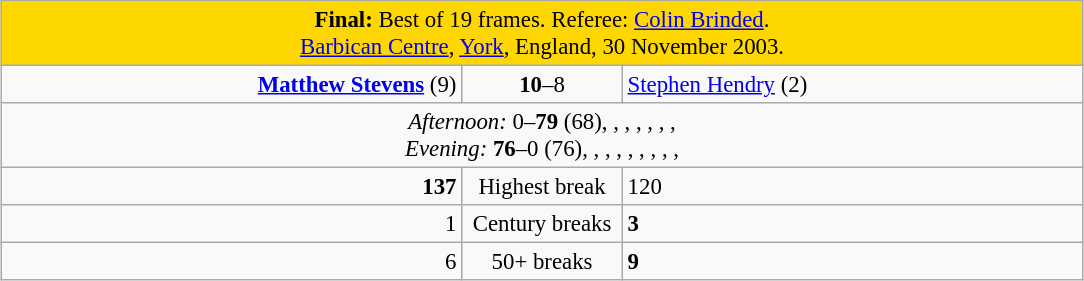<table class="wikitable" style="font-size: 95%; margin: 1em auto 1em auto;">
<tr>
<td colspan="3" align="center" bgcolor="#ffd700"><strong>Final:</strong> Best of 19 frames. Referee: <a href='#'>Colin Brinded</a>.<br><a href='#'>Barbican Centre</a>, <a href='#'>York</a>, England, 30 November 2003.</td>
</tr>
<tr>
<td width = "300" align="right"><strong><a href='#'>Matthew Stevens</a></strong> (9)<br></td>
<td width = "100" align="center"><strong>10</strong>–8</td>
<td width = "300" align="left"><a href='#'>Stephen Hendry</a> (2)<br></td>
</tr>
<tr>
<td colspan="3" align="center"><em>Afternoon:</em> 0–<strong>79</strong> (68), , , , , , ,  <br><em>Evening:</em> <strong>76</strong>–0 (76), , , , , , , , , </td>
</tr>
<tr>
<td align="right"><strong>137</strong></td>
<td align="center">Highest break</td>
<td>120</td>
</tr>
<tr>
<td align="right">1</td>
<td align="center">Century breaks</td>
<td><strong>3</strong></td>
</tr>
<tr>
<td align="right">6</td>
<td align="center">50+ breaks</td>
<td><strong>9</strong></td>
</tr>
</table>
